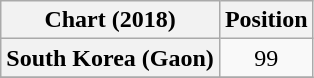<table class="wikitable plainrowheaders" style="text-align:center">
<tr>
<th scope="col">Chart (2018)</th>
<th scope="col">Position</th>
</tr>
<tr>
<th scope="row">South Korea (Gaon)</th>
<td>99</td>
</tr>
<tr>
</tr>
</table>
